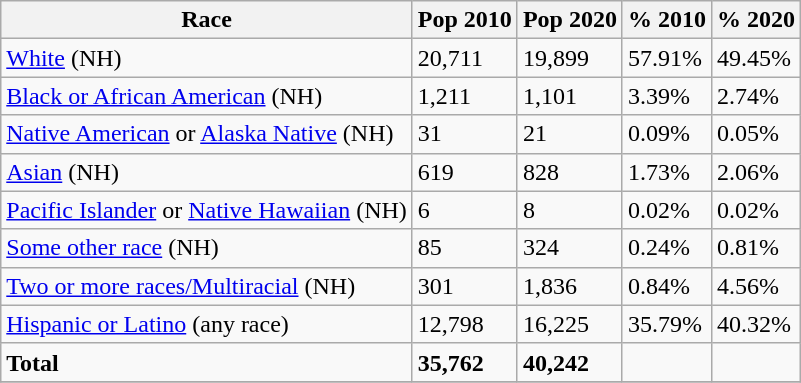<table class="wikitable">
<tr>
<th>Race</th>
<th>Pop 2010</th>
<th>Pop 2020</th>
<th>% 2010</th>
<th>% 2020</th>
</tr>
<tr>
<td><a href='#'>White</a> (NH)</td>
<td>20,711</td>
<td>19,899</td>
<td>57.91%</td>
<td>49.45%</td>
</tr>
<tr>
<td><a href='#'>Black or African American</a> (NH)</td>
<td>1,211</td>
<td>1,101</td>
<td>3.39%</td>
<td>2.74%</td>
</tr>
<tr>
<td><a href='#'>Native American</a> or <a href='#'>Alaska Native</a> (NH)</td>
<td>31</td>
<td>21</td>
<td>0.09%</td>
<td>0.05%</td>
</tr>
<tr>
<td><a href='#'>Asian</a> (NH)</td>
<td>619</td>
<td>828</td>
<td>1.73%</td>
<td>2.06%</td>
</tr>
<tr>
<td><a href='#'>Pacific Islander</a> or <a href='#'>Native Hawaiian</a> (NH)</td>
<td>6</td>
<td>8</td>
<td>0.02%</td>
<td>0.02%</td>
</tr>
<tr>
<td><a href='#'>Some other race</a> (NH)</td>
<td>85</td>
<td>324</td>
<td>0.24%</td>
<td>0.81%</td>
</tr>
<tr>
<td><a href='#'>Two or more races/Multiracial</a> (NH)</td>
<td>301</td>
<td>1,836</td>
<td>0.84%</td>
<td>4.56%</td>
</tr>
<tr>
<td><a href='#'>Hispanic or Latino</a> (any race)</td>
<td>12,798</td>
<td>16,225</td>
<td>35.79%</td>
<td>40.32%</td>
</tr>
<tr>
<td><strong>Total</strong></td>
<td><strong>35,762</strong></td>
<td><strong>40,242</strong></td>
<td></td>
<td></td>
</tr>
<tr>
</tr>
</table>
